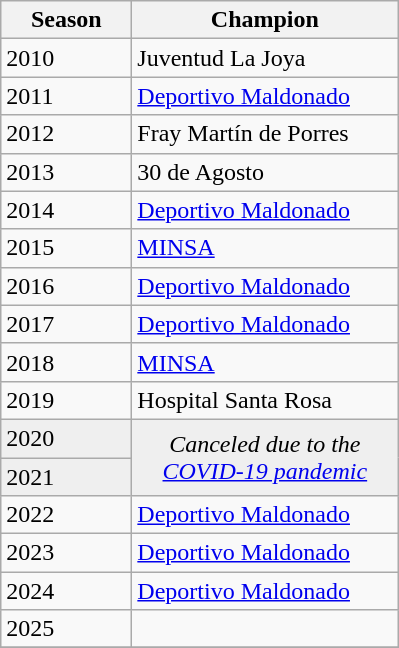<table class="wikitable sortable">
<tr>
<th width=80px>Season</th>
<th width=170px>Champion</th>
</tr>
<tr>
<td>2010</td>
<td>Juventud La Joya</td>
</tr>
<tr>
<td>2011</td>
<td><a href='#'>Deportivo Maldonado</a></td>
</tr>
<tr>
<td>2012</td>
<td>Fray Martín de Porres</td>
</tr>
<tr>
<td>2013</td>
<td>30 de Agosto</td>
</tr>
<tr>
<td>2014</td>
<td><a href='#'>Deportivo Maldonado</a></td>
</tr>
<tr>
<td>2015</td>
<td><a href='#'>MINSA</a></td>
</tr>
<tr>
<td>2016</td>
<td><a href='#'>Deportivo Maldonado</a></td>
</tr>
<tr>
<td>2017</td>
<td><a href='#'>Deportivo Maldonado</a></td>
</tr>
<tr>
<td>2018</td>
<td><a href='#'>MINSA</a></td>
</tr>
<tr>
<td>2019</td>
<td>Hospital Santa Rosa</td>
</tr>
<tr bgcolor=#efefef>
<td>2020</td>
<td rowspan=2 colspan="2" align=center><em>Canceled due to the <a href='#'>COVID-19 pandemic</a></em></td>
</tr>
<tr bgcolor=#efefef>
<td>2021</td>
</tr>
<tr>
<td>2022</td>
<td><a href='#'>Deportivo Maldonado</a></td>
</tr>
<tr>
<td>2023</td>
<td><a href='#'>Deportivo Maldonado</a></td>
</tr>
<tr>
<td>2024</td>
<td><a href='#'>Deportivo Maldonado</a></td>
</tr>
<tr>
<td>2025</td>
<td></td>
</tr>
<tr>
</tr>
</table>
